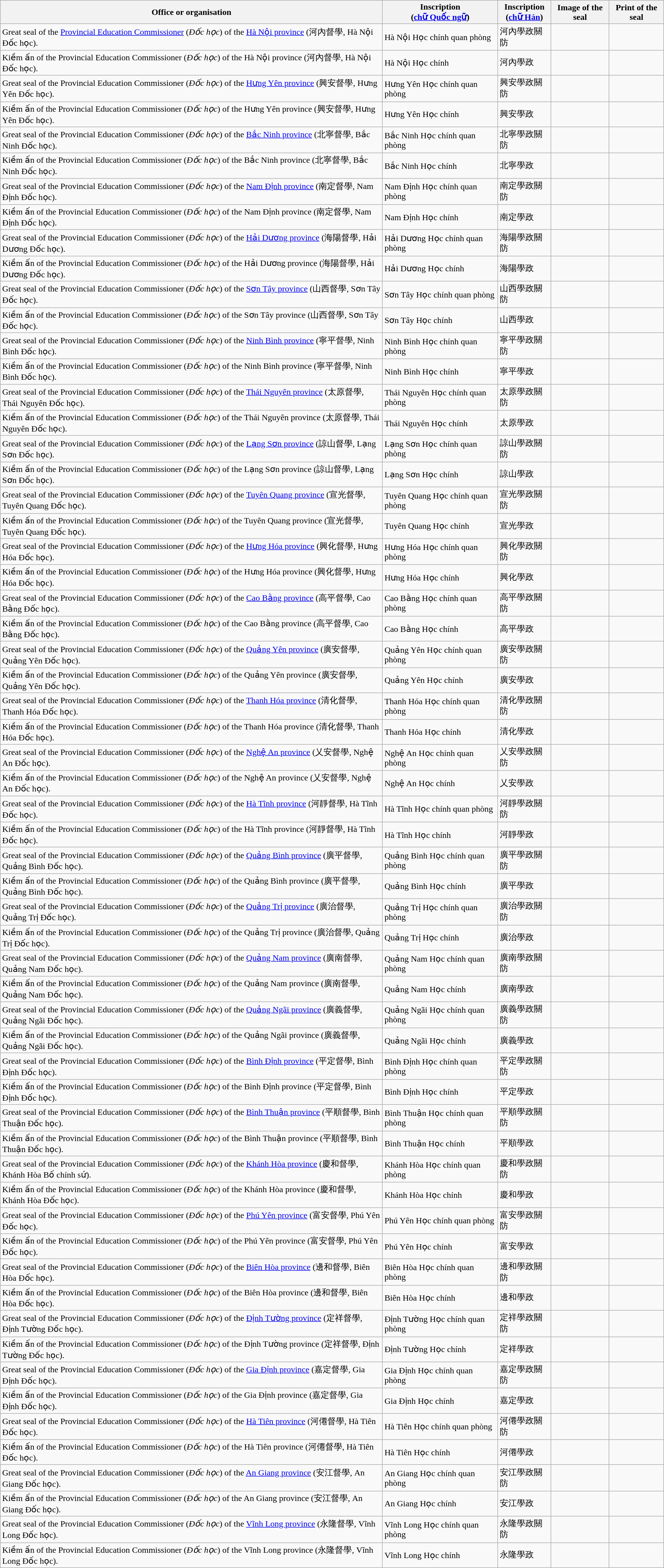<table class="wikitable">
<tr>
<th>Office or organisation</th>
<th>Inscription<br>(<a href='#'>chữ Quốc ngữ</a>)</th>
<th>Inscription<br>(<a href='#'>chữ Hán</a>)</th>
<th>Image of the seal</th>
<th>Print of the seal</th>
</tr>
<tr>
<td>Great seal of the <a href='#'>Provincial Education Commissioner</a> (<em>Đốc học</em>) of the <a href='#'>Hà Nội province</a> (河內督學, Hà Nội Đốc học).</td>
<td>Hà Nội Học chính quan phòng</td>
<td>河內學政關防</td>
<td></td>
<td></td>
</tr>
<tr>
<td>Kiềm ấn of the Provincial Education Commissioner (<em>Đốc học</em>) of the Hà Nội province (河內督學, Hà Nội Đốc học).</td>
<td>Hà Nội Học chính</td>
<td>河內學政</td>
<td></td>
<td></td>
</tr>
<tr>
<td>Great seal of the Provincial Education Commissioner (<em>Đốc học</em>) of the <a href='#'>Hưng Yên province</a> (興安督學, Hưng Yên Đốc học).</td>
<td>Hưng Yên Học chính quan phòng</td>
<td>興安學政關防</td>
<td></td>
<td></td>
</tr>
<tr>
<td>Kiềm ấn of the Provincial Education Commissioner (<em>Đốc học</em>) of the Hưng Yên province (興安督學, Hưng Yên Đốc học).</td>
<td>Hưng Yên Học chính</td>
<td>興安學政</td>
<td></td>
<td></td>
</tr>
<tr>
<td>Great seal of the Provincial Education Commissioner (<em>Đốc học</em>) of the <a href='#'>Bắc Ninh province</a> (北寧督學, Bắc Ninh Đốc học).</td>
<td>Bắc Ninh Học chính quan phòng</td>
<td>北寧學政關防</td>
<td></td>
<td></td>
</tr>
<tr>
<td>Kiềm ấn of the Provincial Education Commissioner (<em>Đốc học</em>) of the Bắc Ninh province (北寧督學, Bắc Ninh Đốc học).</td>
<td>Bắc Ninh Học chính</td>
<td>北寧學政</td>
<td></td>
<td></td>
</tr>
<tr>
<td>Great seal of the Provincial Education Commissioner (<em>Đốc học</em>) of the <a href='#'>Nam Định province</a> (南定督學, Nam Định Đốc học).</td>
<td>Nam Định Học chính quan phòng</td>
<td>南定學政關防</td>
<td></td>
<td></td>
</tr>
<tr>
<td>Kiềm ấn of the Provincial Education Commissioner (<em>Đốc học</em>) of the Nam Định province (南定督學, Nam Định Đốc học).</td>
<td>Nam Định Học chính</td>
<td>南定學政</td>
<td></td>
<td></td>
</tr>
<tr>
<td>Great seal of the Provincial Education Commissioner (<em>Đốc học</em>) of the <a href='#'>Hải Dương province</a> (海陽督學, Hải Dương Đốc học).</td>
<td>Hải Dương Học chính quan phòng</td>
<td>海陽學政關防</td>
<td></td>
<td></td>
</tr>
<tr>
<td>Kiềm ấn of the Provincial Education Commissioner (<em>Đốc học</em>) of the Hải Dương province (海陽督學, Hải Dương Đốc học).</td>
<td>Hải Dương Học chính</td>
<td>海陽學政</td>
<td></td>
<td></td>
</tr>
<tr>
<td>Great seal of the Provincial Education Commissioner (<em>Đốc học</em>) of the <a href='#'>Sơn Tây province</a> (山西督學, Sơn Tây Đốc học).</td>
<td>Sơn Tây Học chính quan phòng</td>
<td>山西學政關防</td>
<td></td>
<td></td>
</tr>
<tr>
<td>Kiềm ấn of the Provincial Education Commissioner (<em>Đốc học</em>) of the Sơn Tây province (山西督學, Sơn Tây Đốc học).</td>
<td>Sơn Tây Học chính</td>
<td>山西學政</td>
<td></td>
<td></td>
</tr>
<tr>
<td>Great seal of the Provincial Education Commissioner (<em>Đốc học</em>) of the <a href='#'>Ninh Bình province</a> (寧平督學, Ninh Bình Đốc học).</td>
<td>Ninh Bình Học chính quan phòng</td>
<td>寧平學政關防</td>
<td></td>
<td></td>
</tr>
<tr>
<td>Kiềm ấn of the Provincial Education Commissioner (<em>Đốc học</em>) of the Ninh Bình province (寧平督學, Ninh Bình Đốc học).</td>
<td>Ninh Bình Học chính</td>
<td>寧平學政</td>
<td></td>
<td></td>
</tr>
<tr>
<td>Great seal of the Provincial Education Commissioner (<em>Đốc học</em>) of the <a href='#'>Thái Nguyên province</a> (太原督學, Thái Nguyên Đốc học).</td>
<td>Thái Nguyên Học chính quan phòng</td>
<td>太原學政關防</td>
<td></td>
<td></td>
</tr>
<tr>
<td>Kiềm ấn of the Provincial Education Commissioner (<em>Đốc học</em>) of the Thái Nguyên province (太原督學, Thái Nguyên Đốc học).</td>
<td>Thái Nguyên Học chính</td>
<td>太原學政</td>
<td></td>
<td></td>
</tr>
<tr>
<td>Great seal of the Provincial Education Commissioner (<em>Đốc học</em>) of the <a href='#'>Lạng Sơn province</a> (諒山督學, Lạng Sơn Đốc học).</td>
<td>Lạng Sơn Học chính quan phòng</td>
<td>諒山學政關防</td>
<td></td>
<td></td>
</tr>
<tr>
<td>Kiềm ấn of the Provincial Education Commissioner (<em>Đốc học</em>) of the Lạng Sơn province (諒山督學, Lạng Sơn Đốc học).</td>
<td>Lạng Sơn Học chính</td>
<td>諒山學政</td>
<td></td>
<td></td>
</tr>
<tr>
<td>Great seal of the Provincial Education Commissioner (<em>Đốc học</em>) of the <a href='#'>Tuyên Quang province</a> (宣光督學, Tuyên Quang Đốc học).</td>
<td>Tuyên Quang Học chính quan phòng</td>
<td>宣光學政關防</td>
<td></td>
<td></td>
</tr>
<tr>
<td>Kiềm ấn of the Provincial Education Commissioner (<em>Đốc học</em>) of the Tuyên Quang province (宣光督學, Tuyên Quang Đốc học).</td>
<td>Tuyên Quang Học chính</td>
<td>宣光學政</td>
<td></td>
<td></td>
</tr>
<tr>
<td>Great seal of the Provincial Education Commissioner (<em>Đốc học</em>) of the <a href='#'>Hưng Hóa province</a> (興化督學, Hưng Hóa Đốc học).</td>
<td>Hưng Hóa Học chính quan phòng</td>
<td>興化學政關防</td>
<td></td>
<td></td>
</tr>
<tr>
<td>Kiềm ấn of the Provincial Education Commissioner (<em>Đốc học</em>) of the Hưng Hóa province (興化督學, Hưng Hóa Đốc học).</td>
<td>Hưng Hóa Học chính</td>
<td>興化學政</td>
<td></td>
<td></td>
</tr>
<tr>
<td>Great seal of the Provincial Education Commissioner (<em>Đốc học</em>) of the <a href='#'>Cao Bằng province</a> (高平督學, Cao Bằng Đốc học).</td>
<td>Cao Bằng Học chính quan phòng</td>
<td>高平學政關防</td>
<td></td>
<td></td>
</tr>
<tr>
<td>Kiềm ấn of the Provincial Education Commissioner (<em>Đốc học</em>) of the Cao Bằng province (高平督學, Cao Bằng Đốc học).</td>
<td>Cao Bằng Học chính</td>
<td>高平學政</td>
<td></td>
<td></td>
</tr>
<tr>
<td>Great seal of the Provincial Education Commissioner (<em>Đốc học</em>) of the <a href='#'>Quảng Yên province</a> (廣安督學, Quảng Yên Đốc học).</td>
<td>Quảng Yên Học chính quan phòng</td>
<td>廣安學政關防</td>
<td></td>
<td></td>
</tr>
<tr>
<td>Kiềm ấn of the Provincial Education Commissioner (<em>Đốc học</em>) of the Quảng Yên province (廣安督學, Quảng Yên Đốc học).</td>
<td>Quảng Yên Học chính</td>
<td>廣安學政</td>
<td></td>
<td></td>
</tr>
<tr>
<td>Great seal of the Provincial Education Commissioner (<em>Đốc học</em>) of the <a href='#'>Thanh Hóa province</a> (清化督學, Thanh Hóa Đốc học).</td>
<td>Thanh Hóa Học chính quan phòng</td>
<td>清化學政關防</td>
<td></td>
<td></td>
</tr>
<tr>
<td>Kiềm ấn of the Provincial Education Commissioner (<em>Đốc học</em>) of the Thanh Hóa province (清化督學, Thanh Hóa Đốc học).</td>
<td>Thanh Hóa Học chính</td>
<td>清化學政</td>
<td></td>
<td></td>
</tr>
<tr>
<td>Great seal of the Provincial Education Commissioner (<em>Đốc học</em>) of the <a href='#'>Nghệ An province</a> (乂安督學, Nghệ An Đốc học).</td>
<td>Nghệ An Học chính quan phòng</td>
<td>乂安學政關防</td>
<td></td>
<td></td>
</tr>
<tr>
<td>Kiềm ấn of the Provincial Education Commissioner (<em>Đốc học</em>) of the Nghệ An province (乂安督學, Nghệ An Đốc học).</td>
<td>Nghệ An Học chính</td>
<td>乂安學政</td>
<td></td>
<td></td>
</tr>
<tr>
<td>Great seal of the Provincial Education Commissioner (<em>Đốc học</em>) of the <a href='#'>Hà Tĩnh province</a> (河靜督學, Hà Tĩnh Đốc học).</td>
<td>Hà Tĩnh Học chính quan phòng</td>
<td>河靜學政關防</td>
<td></td>
<td></td>
</tr>
<tr>
<td>Kiềm ấn of the Provincial Education Commissioner (<em>Đốc học</em>) of the Hà Tĩnh province (河靜督學, Hà Tĩnh Đốc học).</td>
<td>Hà Tĩnh Học chính</td>
<td>河靜學政</td>
<td></td>
<td></td>
</tr>
<tr>
<td>Great seal of the Provincial Education Commissioner (<em>Đốc học</em>) of the <a href='#'>Quảng Bình province</a> (廣平督學, Quảng Bình Đốc học).</td>
<td>Quảng Bình Học chính quan phòng</td>
<td>廣平學政關防</td>
<td></td>
<td></td>
</tr>
<tr>
<td>Kiềm ấn of the Provincial Education Commissioner (<em>Đốc học</em>) of the Quảng Bình province (廣平督學, Quảng Bình Đốc học).</td>
<td>Quảng Bình Học chính</td>
<td>廣平學政</td>
<td></td>
<td></td>
</tr>
<tr>
<td>Great seal of the Provincial Education Commissioner (<em>Đốc học</em>) of the <a href='#'>Quảng Trị province</a> (廣治督學, Quảng Trị Đốc học).</td>
<td>Quảng Trị Học chính quan phòng</td>
<td>廣治學政關防</td>
<td></td>
<td></td>
</tr>
<tr>
<td>Kiềm ấn of the Provincial Education Commissioner (<em>Đốc học</em>) of the Quảng Trị province (廣治督學, Quảng Trị Đốc học).</td>
<td>Quảng Trị Học chính</td>
<td>廣治學政</td>
<td></td>
<td></td>
</tr>
<tr>
<td>Great seal of the Provincial Education Commissioner (<em>Đốc học</em>) of the <a href='#'>Quảng Nam province</a> (廣南督學, Quảng Nam Đốc học).</td>
<td>Quảng Nam Học chính quan phòng</td>
<td>廣南學政關防</td>
<td></td>
<td></td>
</tr>
<tr>
<td>Kiềm ấn of the Provincial Education Commissioner (<em>Đốc học</em>) of the Quảng Nam province (廣南督學, Quảng Nam Đốc học).</td>
<td>Quảng Nam Học chính</td>
<td>廣南學政</td>
<td></td>
<td></td>
</tr>
<tr>
<td>Great seal of the Provincial Education Commissioner (<em>Đốc học</em>) of the <a href='#'>Quảng Ngãi province</a> (廣義督學, Quảng Ngãi Đốc học).</td>
<td>Quảng Ngãi Học chính quan phòng</td>
<td>廣義學政關防</td>
<td></td>
<td></td>
</tr>
<tr>
<td>Kiềm ấn of the Provincial Education Commissioner (<em>Đốc học</em>) of the Quảng Ngãi province (廣義督學, Quảng Ngãi Đốc học).</td>
<td>Quảng Ngãi Học chính</td>
<td>廣義學政</td>
<td></td>
<td></td>
</tr>
<tr>
<td>Great seal of the Provincial Education Commissioner (<em>Đốc học</em>) of the <a href='#'>Bình Định province</a> (平定督學, Bình Định Đốc học).</td>
<td>Bình Định Học chính quan phòng</td>
<td>平定學政關防</td>
<td></td>
<td></td>
</tr>
<tr>
<td>Kiềm ấn of the Provincial Education Commissioner (<em>Đốc học</em>) of the Bình Định province (平定督學, Bình Định Đốc học).</td>
<td>Bình Định Học chính</td>
<td>平定學政</td>
<td></td>
<td></td>
</tr>
<tr>
<td>Great seal of the Provincial Education Commissioner (<em>Đốc học</em>) of the <a href='#'>Bình Thuận province</a> (平順督學, Bình Thuận Đốc học).</td>
<td>Bình Thuận Học chính quan phòng</td>
<td>平順學政關防</td>
<td></td>
<td></td>
</tr>
<tr>
<td>Kiềm ấn of the Provincial Education Commissioner (<em>Đốc học</em>) of the Bình Thuận province (平順督學, Bình Thuận Đốc học).</td>
<td>Bình Thuận Học chính</td>
<td>平順學政</td>
<td></td>
<td></td>
</tr>
<tr>
<td>Great seal of the Provincial Education Commissioner (<em>Đốc học</em>) of the <a href='#'>Khánh Hòa province</a> (慶和督學, Khánh Hòa Bố chính sứ).</td>
<td>Khánh Hòa Học chính quan phòng</td>
<td>慶和學政關防</td>
<td></td>
<td></td>
</tr>
<tr>
<td>Kiềm ấn of the Provincial Education Commissioner (<em>Đốc học</em>) of the Khánh Hòa province (慶和督學, Khánh Hòa Đốc học).</td>
<td>Khánh Hòa Học chính</td>
<td>慶和學政</td>
<td></td>
<td></td>
</tr>
<tr>
<td>Great seal of the Provincial Education Commissioner (<em>Đốc học</em>) of the <a href='#'>Phú Yên province</a> (富安督學, Phú Yên Đốc học).</td>
<td>Phú Yên Học chính quan phòng</td>
<td>富安學政關防</td>
<td></td>
<td></td>
</tr>
<tr>
<td>Kiềm ấn of the Provincial Education Commissioner (<em>Đốc học</em>) of the Phú Yên province (富安督學, Phú Yên Đốc học).</td>
<td>Phú Yên Học chính</td>
<td>富安學政</td>
<td></td>
<td></td>
</tr>
<tr>
<td>Great seal of the Provincial Education Commissioner (<em>Đốc học</em>) of the <a href='#'>Biên Hòa province</a> (邊和督學, Biên Hòa Đốc học).</td>
<td>Biên Hòa Học chính quan phòng</td>
<td>邊和學政關防</td>
<td></td>
<td></td>
</tr>
<tr>
<td>Kiềm ấn of the Provincial Education Commissioner (<em>Đốc học</em>) of the Biên Hòa province (邊和督學, Biên Hòa Đốc học).</td>
<td>Biên Hòa Học chính</td>
<td>邊和學政</td>
<td></td>
<td></td>
</tr>
<tr>
<td>Great seal of the Provincial Education Commissioner (<em>Đốc học</em>) of the <a href='#'>Định Tường province</a> (定祥督學, Định Tường Đốc học).</td>
<td>Định Tường Học chính quan phòng</td>
<td>定祥學政關防</td>
<td></td>
<td></td>
</tr>
<tr>
<td>Kiềm ấn of the Provincial Education Commissioner (<em>Đốc học</em>) of the Định Tường province (定祥督學, Định Tường Đốc học).</td>
<td>Định Tường Học chính</td>
<td>定祥學政</td>
<td></td>
<td></td>
</tr>
<tr>
<td>Great seal of the Provincial Education Commissioner (<em>Đốc học</em>) of the <a href='#'>Gia Định province</a> (嘉定督學, Gia Định Đốc học).</td>
<td>Gia Định Học chính quan phòng</td>
<td>嘉定學政關防</td>
<td></td>
<td></td>
</tr>
<tr>
<td>Kiềm ấn of the Provincial Education Commissioner (<em>Đốc học</em>) of the Gia Định province (嘉定督學, Gia Định Đốc học).</td>
<td>Gia Định Học chính</td>
<td>嘉定學政</td>
<td></td>
<td></td>
</tr>
<tr>
<td>Great seal of the Provincial Education Commissioner (<em>Đốc học</em>) of the <a href='#'>Hà Tiên province</a> (河僊督學, Hà Tiên Đốc học).</td>
<td>Hà Tiên Học chính quan phòng</td>
<td>河僊學政關防</td>
<td></td>
<td></td>
</tr>
<tr>
<td>Kiềm ấn of the Provincial Education Commissioner (<em>Đốc học</em>) of the Hà Tiên province (河僊督學, Hà Tiên Đốc học).</td>
<td>Hà Tiên Học chính</td>
<td>河僊學政</td>
<td></td>
<td></td>
</tr>
<tr>
<td>Great seal of the Provincial Education Commissioner (<em>Đốc học</em>) of the <a href='#'>An Giang province</a> (安江督學, An Giang Đốc học).</td>
<td>An Giang Học chính quan phòng</td>
<td>安江學政關防</td>
<td></td>
<td></td>
</tr>
<tr>
<td>Kiềm ấn of the Provincial Education Commissioner (<em>Đốc học</em>) of the An Giang province (安江督學, An Giang Đốc học).</td>
<td>An Giang Học chính</td>
<td>安江學政</td>
<td></td>
<td></td>
</tr>
<tr>
<td>Great seal of the Provincial Education Commissioner (<em>Đốc học</em>) of the <a href='#'>Vĩnh Long province</a> (永隆督學, Vĩnh Long Đốc học).</td>
<td>Vĩnh Long Học chính quan phòng</td>
<td>永隆學政關防</td>
<td></td>
<td></td>
</tr>
<tr>
<td>Kiềm ấn of the Provincial Education Commissioner (<em>Đốc học</em>) of the Vĩnh Long province (永隆督學, Vĩnh Long Đốc học).</td>
<td>Vĩnh Long Học chính</td>
<td>永隆學政</td>
<td></td>
<td></td>
</tr>
</table>
